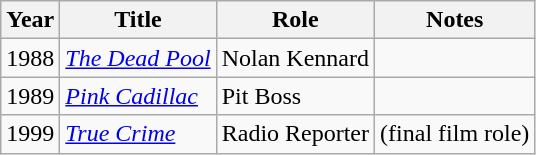<table class="wikitable">
<tr>
<th>Year</th>
<th>Title</th>
<th>Role</th>
<th>Notes</th>
</tr>
<tr>
<td>1988</td>
<td><em><a href='#'>The Dead Pool</a></em></td>
<td>Nolan Kennard</td>
<td></td>
</tr>
<tr>
<td>1989</td>
<td><em><a href='#'>Pink Cadillac</a></em></td>
<td>Pit Boss</td>
<td></td>
</tr>
<tr>
<td>1999</td>
<td><em><a href='#'>True Crime</a></em></td>
<td>Radio Reporter</td>
<td>(final film role)</td>
</tr>
</table>
